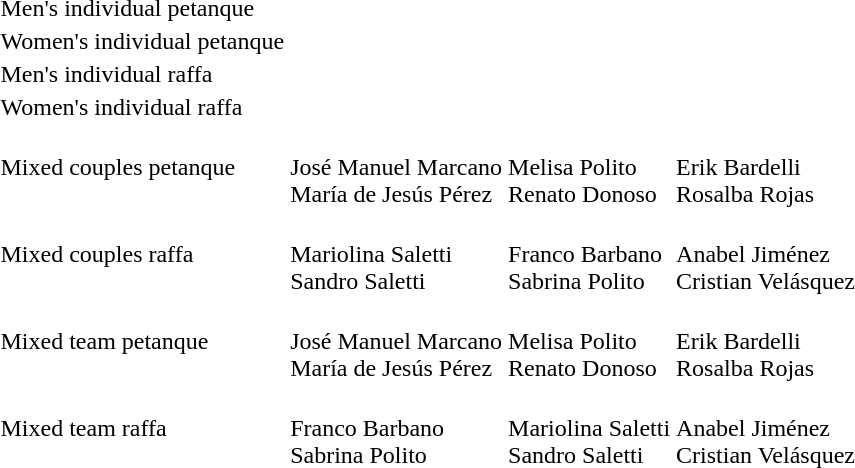<table>
<tr>
<td>Men's individual petanque</td>
<td></td>
<td></td>
<td></td>
</tr>
<tr>
<td>Women's individual petanque</td>
<td></td>
<td></td>
<td></td>
</tr>
<tr>
<td>Men's individual raffa</td>
<td></td>
<td></td>
<td></td>
</tr>
<tr>
<td>Women's individual raffa</td>
<td></td>
<td></td>
<td></td>
</tr>
<tr>
<td>Mixed couples petanque</td>
<td><br>José Manuel Marcano<br>María de Jesús Pérez</td>
<td><br>Melisa Polito<br>Renato Donoso</td>
<td><br>Erik Bardelli<br>Rosalba Rojas</td>
</tr>
<tr>
<td>Mixed couples raffa</td>
<td><br>Mariolina Saletti<br>Sandro Saletti</td>
<td><br>Franco Barbano<br>Sabrina Polito</td>
<td><br>Anabel Jiménez<br>Cristian Velásquez</td>
</tr>
<tr>
<td>Mixed team petanque</td>
<td><br>José Manuel Marcano<br>María de Jesús Pérez</td>
<td><br>Melisa Polito<br>Renato Donoso</td>
<td><br>Erik Bardelli<br>Rosalba Rojas</td>
</tr>
<tr>
<td>Mixed team raffa</td>
<td><br>Franco Barbano<br>Sabrina Polito</td>
<td><br>Mariolina Saletti<br>Sandro Saletti</td>
<td><br>Anabel Jiménez<br>Cristian Velásquez</td>
</tr>
<tr>
</tr>
</table>
